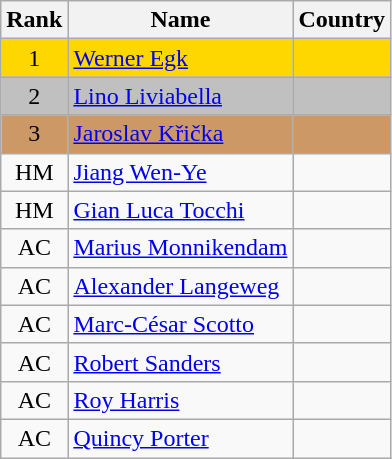<table class="wikitable sortable" style="text-align:center">
<tr>
<th>Rank</th>
<th>Name</th>
<th>Country</th>
</tr>
<tr bgcolor=gold>
<td>1</td>
<td align="left"><a href='#'>Werner Egk</a></td>
<td align="left"></td>
</tr>
<tr bgcolor=silver>
<td>2</td>
<td align="left"><a href='#'>Lino Liviabella</a></td>
<td align="left"></td>
</tr>
<tr bgcolor=#CC9966>
<td>3</td>
<td align="left"><a href='#'>Jaroslav Křička</a></td>
<td align="left"></td>
</tr>
<tr>
<td>HM</td>
<td align="left"><a href='#'>Jiang Wen-Ye</a></td>
<td align="left"></td>
</tr>
<tr>
<td>HM</td>
<td align="left"><a href='#'>Gian Luca Tocchi</a></td>
<td align="left"></td>
</tr>
<tr>
<td>AC</td>
<td align="left"><a href='#'>Marius Monnikendam</a></td>
<td align="left"></td>
</tr>
<tr>
<td>AC</td>
<td align="left"><a href='#'>Alexander Langeweg</a></td>
<td align="left"></td>
</tr>
<tr>
<td>AC</td>
<td align="left"><a href='#'>Marc-César Scotto</a></td>
<td align="left"></td>
</tr>
<tr>
<td>AC</td>
<td align="left"><a href='#'>Robert Sanders</a></td>
<td align="left"></td>
</tr>
<tr>
<td>AC</td>
<td align="left"><a href='#'>Roy Harris</a></td>
<td align="left"></td>
</tr>
<tr>
<td>AC</td>
<td align="left"><a href='#'>Quincy Porter</a></td>
<td align="left"></td>
</tr>
</table>
